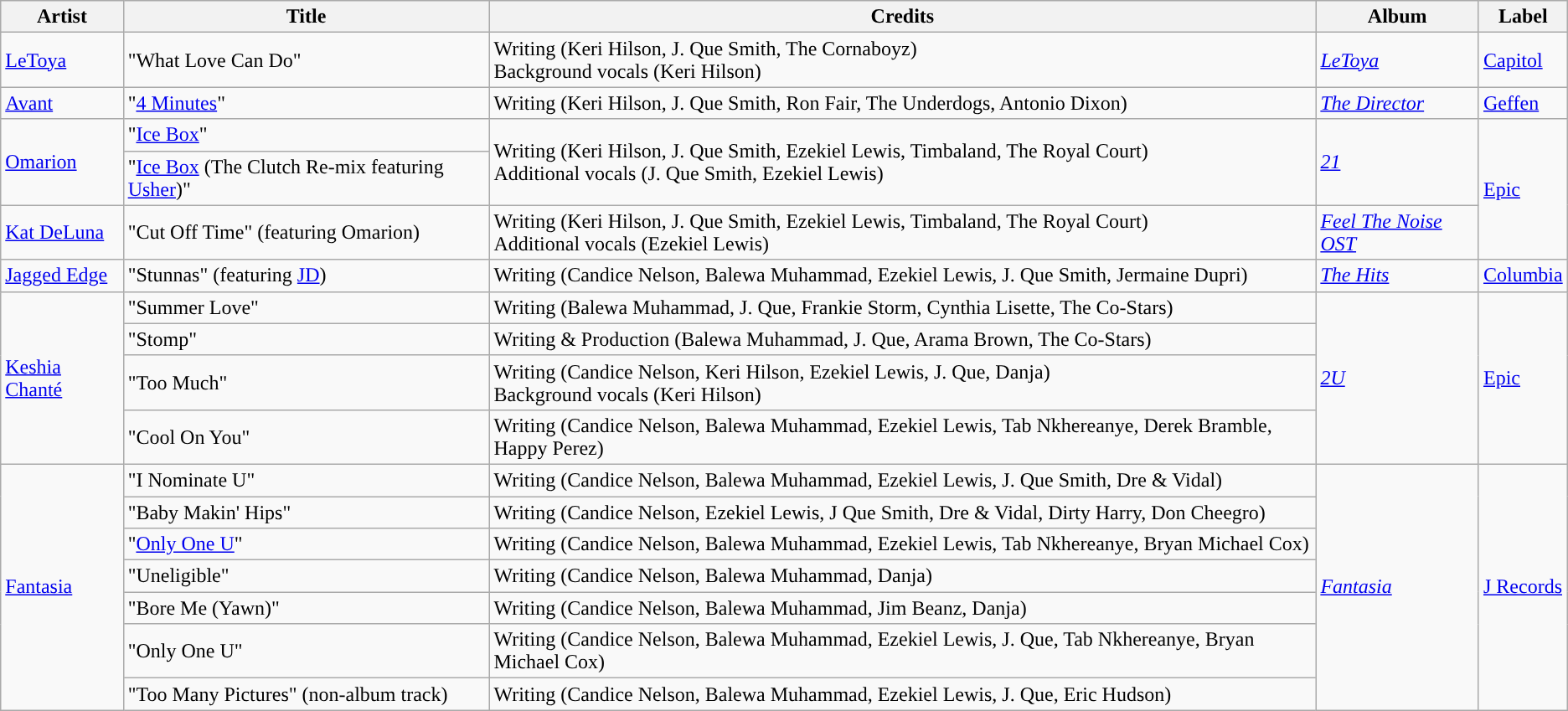<table class="wikitable">
<tr>
<th>Artist</th>
<th>Title</th>
<th>Credits</th>
<th>Album</th>
<th>Label</th>
</tr>
<tr>
<td><a href='#'>LeToya</a></td>
<td>"What Love Can Do"</td>
<td>Writing (Keri Hilson, J. Que Smith, The Cornaboyz)<br> Background vocals (Keri Hilson)</td>
<td><em><a href='#'>LeToya</a></em></td>
<td><a href='#'>Capitol</a></td>
</tr>
<tr>
<td><a href='#'>Avant</a></td>
<td>"<a href='#'>4 Minutes</a>"</td>
<td>Writing (Keri Hilson, J. Que Smith, Ron Fair, The Underdogs, Antonio Dixon)</td>
<td><em><a href='#'>The Director</a></em></td>
<td><a href='#'>Geffen</a></td>
</tr>
<tr>
<td rowspan="2"><a href='#'>Omarion</a></td>
<td>"<a href='#'>Ice Box</a>"</td>
<td rowspan="2">Writing (Keri Hilson, J. Que Smith, Ezekiel Lewis, Timbaland, The Royal Court)<br> Additional vocals (J. Que Smith, Ezekiel Lewis)</td>
<td rowspan="2"><em><a href='#'>21</a></em></td>
<td rowspan="3"><a href='#'>Epic</a></td>
</tr>
<tr>
<td>"<a href='#'>Ice Box</a> (The Clutch Re-mix featuring <a href='#'>Usher</a>)"</td>
</tr>
<tr>
<td><a href='#'>Kat DeLuna</a></td>
<td>"Cut Off Time" (featuring Omarion)</td>
<td>Writing (Keri Hilson, J. Que Smith, Ezekiel Lewis, Timbaland, The Royal Court)<br> Additional vocals (Ezekiel Lewis)</td>
<td><em><a href='#'>Feel The Noise OST</a></em></td>
</tr>
<tr>
<td><a href='#'>Jagged Edge</a></td>
<td>"Stunnas" (featuring <a href='#'>JD</a>)</td>
<td>Writing (Candice Nelson, Balewa Muhammad, Ezekiel Lewis, J. Que Smith, Jermaine Dupri)</td>
<td><em><a href='#'>The Hits</a></em></td>
<td><a href='#'>Columbia</a></td>
</tr>
<tr>
<td rowspan="4"><a href='#'>Keshia Chanté</a></td>
<td>"Summer Love"</td>
<td>Writing (Balewa Muhammad, J. Que, Frankie Storm, Cynthia Lisette, The Co-Stars)</td>
<td rowspan="4"><em><a href='#'>2U</a></em></td>
<td rowspan="4"><a href='#'>Epic</a></td>
</tr>
<tr>
<td>"Stomp"</td>
<td>Writing & Production (Balewa Muhammad, J. Que, Arama Brown, The Co-Stars)</td>
</tr>
<tr>
<td>"Too Much"</td>
<td>Writing (Candice Nelson, Keri Hilson, Ezekiel Lewis, J. Que, Danja)<br> Background vocals (Keri Hilson)</td>
</tr>
<tr>
<td>"Cool On You"</td>
<td>Writing (Candice Nelson, Balewa Muhammad, Ezekiel Lewis, Tab Nkhereanye, Derek Bramble, Happy Perez)</td>
</tr>
<tr>
<td rowspan="7"><a href='#'>Fantasia</a></td>
<td>"I Nominate U"</td>
<td>Writing (Candice Nelson, Balewa Muhammad, Ezekiel Lewis, J. Que Smith, Dre & Vidal)</td>
<td rowspan="7"><em><a href='#'>Fantasia</a></em></td>
<td rowspan="7"><a href='#'>J Records</a></td>
</tr>
<tr>
<td>"Baby Makin' Hips"</td>
<td>Writing (Candice Nelson, Ezekiel Lewis, J Que Smith, Dre & Vidal, Dirty Harry, Don Cheegro)</td>
</tr>
<tr>
<td>"<a href='#'>Only One U</a>"</td>
<td>Writing (Candice Nelson, Balewa Muhammad, Ezekiel Lewis, Tab Nkhereanye, Bryan Michael Cox)</td>
</tr>
<tr>
<td>"Uneligible"</td>
<td>Writing (Candice Nelson, Balewa Muhammad, Danja)</td>
</tr>
<tr>
<td>"Bore Me (Yawn)"</td>
<td>Writing (Candice Nelson, Balewa Muhammad, Jim Beanz, Danja)</td>
</tr>
<tr>
<td>"Only One U"</td>
<td>Writing (Candice Nelson, Balewa Muhammad, Ezekiel Lewis, J. Que, Tab Nkhereanye, Bryan Michael Cox)</td>
</tr>
<tr>
<td>"Too Many Pictures" (non-album track)</td>
<td>Writing (Candice Nelson, Balewa Muhammad, Ezekiel Lewis, J. Que, Eric Hudson)</td>
</tr>
</table>
